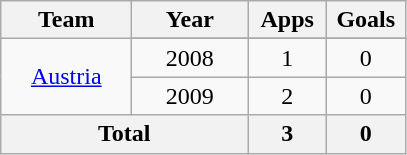<table class="wikitable" style="text-align: center;">
<tr>
<th width="80">Team</th>
<th width="70">Year</th>
<th width="45">Apps</th>
<th width="45">Goals</th>
</tr>
<tr>
<td rowspan=3><a href='#'>Austria</a></td>
</tr>
<tr>
<td>2008</td>
<td>1</td>
<td>0</td>
</tr>
<tr>
<td>2009</td>
<td>2</td>
<td>0</td>
</tr>
<tr>
<th colspan=2>Total</th>
<th>3</th>
<th>0</th>
</tr>
</table>
